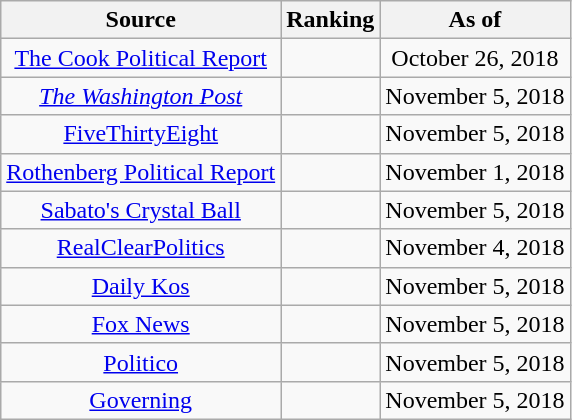<table class="wikitable" style="text-align:center">
<tr>
<th>Source</th>
<th>Ranking</th>
<th>As of</th>
</tr>
<tr>
<td><a href='#'>The Cook Political Report</a></td>
<td></td>
<td>October 26, 2018</td>
</tr>
<tr>
<td><em><a href='#'>The Washington Post</a></em></td>
<td></td>
<td>November 5, 2018</td>
</tr>
<tr>
<td><a href='#'>FiveThirtyEight</a></td>
<td></td>
<td>November 5, 2018</td>
</tr>
<tr>
<td><a href='#'>Rothenberg Political Report</a></td>
<td></td>
<td>November 1, 2018</td>
</tr>
<tr>
<td><a href='#'>Sabato's Crystal Ball</a></td>
<td></td>
<td>November 5, 2018</td>
</tr>
<tr>
<td><a href='#'>RealClearPolitics</a></td>
<td></td>
<td>November 4, 2018</td>
</tr>
<tr>
<td><a href='#'>Daily Kos</a></td>
<td></td>
<td>November 5, 2018</td>
</tr>
<tr>
<td><a href='#'>Fox News</a></td>
<td></td>
<td>November 5, 2018</td>
</tr>
<tr>
<td><a href='#'>Politico</a></td>
<td></td>
<td>November 5, 2018</td>
</tr>
<tr>
<td><a href='#'>Governing</a></td>
<td></td>
<td>November 5, 2018</td>
</tr>
</table>
